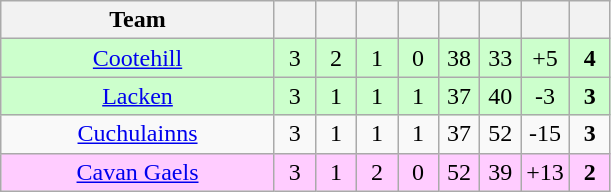<table class="wikitable" style="text-align:center">
<tr>
<th style="width:175px;">Team</th>
<th width="20"></th>
<th width="20"></th>
<th width="20"></th>
<th width="20"></th>
<th width="20"></th>
<th width="20"></th>
<th width="20"></th>
<th width="20"></th>
</tr>
<tr style="background:#cfc;">
<td><a href='#'>Cootehill</a></td>
<td>3</td>
<td>2</td>
<td>1</td>
<td>0</td>
<td>38</td>
<td>33</td>
<td>+5</td>
<td><strong>4</strong></td>
</tr>
<tr style="background:#cfc;">
<td><a href='#'>Lacken</a></td>
<td>3</td>
<td>1</td>
<td>1</td>
<td>1</td>
<td>37</td>
<td>40</td>
<td>-3</td>
<td><strong>3</strong></td>
</tr>
<tr>
<td><a href='#'>Cuchulainns</a></td>
<td>3</td>
<td>1</td>
<td>1</td>
<td>1</td>
<td>37</td>
<td>52</td>
<td>-15</td>
<td><strong>3</strong></td>
</tr>
<tr style="background:#fcf;">
<td><a href='#'>Cavan Gaels</a></td>
<td>3</td>
<td>1</td>
<td>2</td>
<td>0</td>
<td>52</td>
<td>39</td>
<td>+13</td>
<td><strong>2</strong></td>
</tr>
</table>
